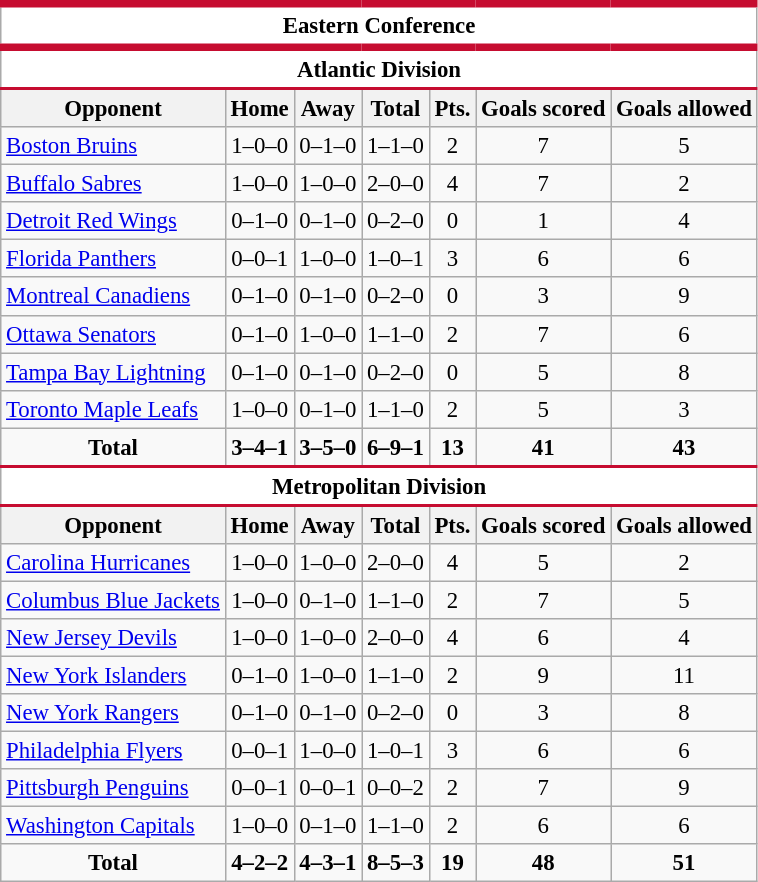<table class="wikitable" style="font-size: 95%; text-align: center">
<tr>
<td colspan="7" style="background:#fff; border-top:#c60c30 5px solid; border-bottom:#c60c30 5px solid;"><strong>Eastern Conference</strong></td>
</tr>
<tr>
<td colspan="7" style="background:#fff; border-top:#c60c30 2px solid; border-bottom:#c60c30 2px solid;"><strong>Atlantic Division</strong></td>
</tr>
<tr>
<th>Opponent</th>
<th>Home</th>
<th>Away</th>
<th>Total</th>
<th>Pts.</th>
<th>Goals scored</th>
<th>Goals allowed</th>
</tr>
<tr>
<td style="text-align:left"><a href='#'>Boston Bruins</a></td>
<td>1–0–0</td>
<td>0–1–0</td>
<td>1–1–0</td>
<td>2</td>
<td>7</td>
<td>5</td>
</tr>
<tr>
<td style="text-align:left"><a href='#'>Buffalo Sabres</a></td>
<td>1–0–0</td>
<td>1–0–0</td>
<td>2–0–0</td>
<td>4</td>
<td>7</td>
<td>2</td>
</tr>
<tr>
<td style="text-align:left"><a href='#'>Detroit Red Wings</a></td>
<td>0–1–0</td>
<td>0–1–0</td>
<td>0–2–0</td>
<td>0</td>
<td>1</td>
<td>4</td>
</tr>
<tr>
<td style="text-align:left"><a href='#'>Florida Panthers</a></td>
<td>0–0–1</td>
<td>1–0–0</td>
<td>1–0–1</td>
<td>3</td>
<td>6</td>
<td>6</td>
</tr>
<tr>
<td style="text-align:left"><a href='#'>Montreal Canadiens</a></td>
<td>0–1–0</td>
<td>0–1–0</td>
<td>0–2–0</td>
<td>0</td>
<td>3</td>
<td>9</td>
</tr>
<tr>
<td style="text-align:left"><a href='#'>Ottawa Senators</a></td>
<td>0–1–0</td>
<td>1–0–0</td>
<td>1–1–0</td>
<td>2</td>
<td>7</td>
<td>6</td>
</tr>
<tr>
<td style="text-align:left"><a href='#'>Tampa Bay Lightning</a></td>
<td>0–1–0</td>
<td>0–1–0</td>
<td>0–2–0</td>
<td>0</td>
<td>5</td>
<td>8</td>
</tr>
<tr>
<td style="text-align:left"><a href='#'>Toronto Maple Leafs</a></td>
<td>1–0–0</td>
<td>0–1–0</td>
<td>1–1–0</td>
<td>2</td>
<td>5</td>
<td>3</td>
</tr>
<tr style="font-weight:bold">
<td>Total</td>
<td>3–4–1</td>
<td>3–5–0</td>
<td>6–9–1</td>
<td>13</td>
<td>41</td>
<td>43</td>
</tr>
<tr>
<td colspan="7" style="background:#fff; border-top:#c60c30 2px solid; border-bottom:#c60c30 2px solid;"><strong>Metropolitan Division</strong></td>
</tr>
<tr>
<th>Opponent</th>
<th>Home</th>
<th>Away</th>
<th>Total</th>
<th>Pts.</th>
<th>Goals scored</th>
<th>Goals allowed</th>
</tr>
<tr>
<td style="text-align:left"><a href='#'>Carolina Hurricanes</a></td>
<td>1–0–0</td>
<td>1–0–0</td>
<td>2–0–0</td>
<td>4</td>
<td>5</td>
<td>2</td>
</tr>
<tr>
<td style="text-align:left"><a href='#'>Columbus Blue Jackets</a></td>
<td>1–0–0</td>
<td>0–1–0</td>
<td>1–1–0</td>
<td>2</td>
<td>7</td>
<td>5</td>
</tr>
<tr>
<td style="text-align:left"><a href='#'>New Jersey Devils</a></td>
<td>1–0–0</td>
<td>1–0–0</td>
<td>2–0–0</td>
<td>4</td>
<td>6</td>
<td>4</td>
</tr>
<tr>
<td style="text-align:left"><a href='#'>New York Islanders</a></td>
<td>0–1–0</td>
<td>1–0–0</td>
<td>1–1–0</td>
<td>2</td>
<td>9</td>
<td>11</td>
</tr>
<tr>
<td style="text-align:left"><a href='#'>New York Rangers</a></td>
<td>0–1–0</td>
<td>0–1–0</td>
<td>0–2–0</td>
<td>0</td>
<td>3</td>
<td>8</td>
</tr>
<tr>
<td style="text-align:left"><a href='#'>Philadelphia Flyers</a></td>
<td>0–0–1</td>
<td>1–0–0</td>
<td>1–0–1</td>
<td>3</td>
<td>6</td>
<td>6</td>
</tr>
<tr>
<td style="text-align:left"><a href='#'>Pittsburgh Penguins</a></td>
<td>0–0–1</td>
<td>0–0–1</td>
<td>0–0–2</td>
<td>2</td>
<td>7</td>
<td>9</td>
</tr>
<tr>
<td style="text-align:left"><a href='#'>Washington Capitals</a></td>
<td>1–0–0</td>
<td>0–1–0</td>
<td>1–1–0</td>
<td>2</td>
<td>6</td>
<td>6</td>
</tr>
<tr style="font-weight:bold">
<td>Total</td>
<td>4–2–2</td>
<td>4–3–1</td>
<td>8–5–3</td>
<td>19</td>
<td>48</td>
<td>51</td>
</tr>
</table>
